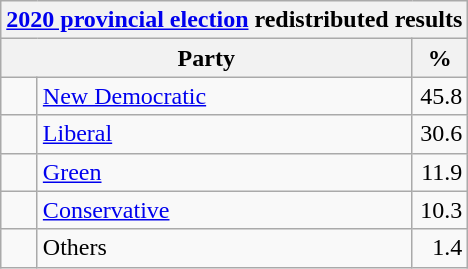<table class="wikitable">
<tr>
<th colspan="4"><a href='#'>2020 provincial election</a> redistributed results</th>
</tr>
<tr>
<th bgcolor="#DDDDFF" width="130px" colspan="2">Party</th>
<th bgcolor="#DDDDFF" width="30px">%</th>
</tr>
<tr>
<td> </td>
<td><a href='#'>New Democratic</a></td>
<td align=right>45.8</td>
</tr>
<tr>
<td> </td>
<td><a href='#'>Liberal</a></td>
<td align=right>30.6</td>
</tr>
<tr>
<td> </td>
<td><a href='#'>Green</a></td>
<td align=right>11.9</td>
</tr>
<tr>
<td> </td>
<td><a href='#'>Conservative</a></td>
<td align=right>10.3</td>
</tr>
<tr>
<td> </td>
<td>Others</td>
<td align=right>1.4</td>
</tr>
</table>
